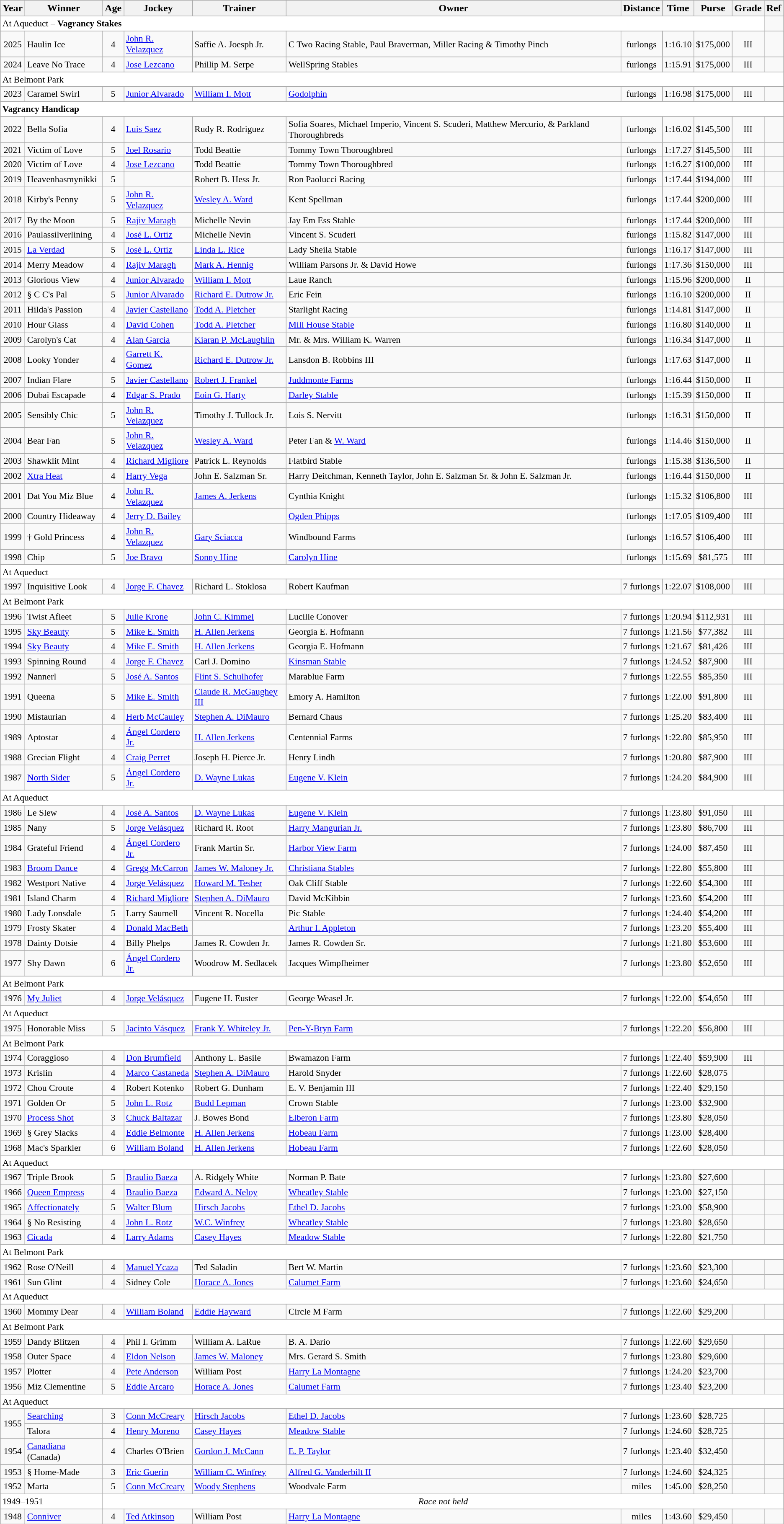<table class="wikitable sortable">
<tr>
<th>Year</th>
<th>Winner</th>
<th>Age</th>
<th>Jockey</th>
<th>Trainer</th>
<th>Owner</th>
<th>Distance</th>
<th>Time</th>
<th>Purse</th>
<th>Grade</th>
<th>Ref</th>
</tr>
<tr style="font-size:90%; background-color:white">
<td colspan="10" align="left">At Aqueduct  – <strong>Vagrancy Stakes</strong></td>
</tr>
<tr style="font-size:90%;">
<td align=center>2025</td>
<td>Haulin Ice</td>
<td align=center>4</td>
<td><a href='#'>John R. Velazquez</a></td>
<td>Saffie A. Joesph Jr.</td>
<td>C Two Racing Stable, Paul Braverman, Miller Racing & Timothy Pinch</td>
<td align=center> furlongs</td>
<td align=center>1:16.10</td>
<td align=center>$175,000</td>
<td align=center>III</td>
<td></td>
</tr>
<tr style="font-size:90%;">
<td align=center>2024</td>
<td>Leave No Trace</td>
<td align=center>4</td>
<td><a href='#'>Jose Lezcano</a></td>
<td>Phillip M. Serpe</td>
<td>WellSpring Stables</td>
<td align=center> furlongs</td>
<td align=center>1:15.91</td>
<td align=center>$175,000</td>
<td align=center>III</td>
<td></td>
</tr>
<tr style="font-size:90%; background-color:white">
<td align="left" colspan=11>At Belmont Park</td>
</tr>
<tr style="font-size:90%;">
<td align=center>2023</td>
<td>Caramel Swirl</td>
<td align=center>5</td>
<td><a href='#'>Junior Alvarado</a></td>
<td><a href='#'>William I. Mott</a></td>
<td><a href='#'>Godolphin</a></td>
<td align=center> furlongs</td>
<td align=center>1:16.98</td>
<td align=center>$175,000</td>
<td align=center>III</td>
<td></td>
</tr>
<tr style="font-size:90%; background-color:white">
<td align="left" colspan=11><strong>Vagrancy Handicap</strong></td>
</tr>
<tr style="font-size:90%;">
<td align=center>2022</td>
<td>Bella Sofia</td>
<td align=center>4</td>
<td><a href='#'>Luis Saez</a></td>
<td>Rudy R. Rodriguez</td>
<td>Sofia Soares, Michael Imperio, Vincent S. Scuderi, Matthew Mercurio, & Parkland Thoroughbreds</td>
<td align=center> furlongs</td>
<td align=center>1:16.02</td>
<td align=center>$145,500</td>
<td align=center>III</td>
<td></td>
</tr>
<tr style="font-size:90%;">
<td align=center>2021</td>
<td>Victim of Love</td>
<td align=center>5</td>
<td><a href='#'>Joel Rosario</a></td>
<td>Todd Beattie</td>
<td>Tommy Town Thoroughbred</td>
<td align=center> furlongs</td>
<td align=center>1:17.27</td>
<td align=center>$145,500</td>
<td align=center>III</td>
<td></td>
</tr>
<tr style="font-size:90%;">
<td align=center>2020</td>
<td>Victim of Love</td>
<td align=center>4</td>
<td><a href='#'>Jose Lezcano</a></td>
<td>Todd Beattie</td>
<td>Tommy Town Thoroughbred</td>
<td align=center> furlongs</td>
<td align=center>1:16.27</td>
<td align=center>$100,000</td>
<td align=center>III</td>
<td></td>
</tr>
<tr style="font-size:90%;">
<td align=center>2019</td>
<td>Heavenhasmynikki</td>
<td align=center>5</td>
<td></td>
<td>Robert B. Hess Jr.</td>
<td>Ron Paolucci Racing</td>
<td align=center> furlongs</td>
<td align=center>1:17.44</td>
<td align=center>$194,000</td>
<td align=center>III</td>
<td></td>
</tr>
<tr style="font-size:90%;">
<td align=center>2018</td>
<td>Kirby's Penny</td>
<td align=center>5</td>
<td><a href='#'>John R. Velazquez</a></td>
<td><a href='#'>Wesley A. Ward</a></td>
<td>Kent Spellman</td>
<td align=center> furlongs</td>
<td align=center>1:17.44</td>
<td align=center>$200,000</td>
<td align=center>III</td>
<td></td>
</tr>
<tr style="font-size:90%;">
<td align=center>2017</td>
<td>By the Moon</td>
<td align=center>5</td>
<td><a href='#'>Rajiv Maragh</a></td>
<td>Michelle Nevin</td>
<td>Jay Em Ess Stable</td>
<td align=center> furlongs</td>
<td align=center>1:17.44</td>
<td align=center>$200,000</td>
<td align=center>III</td>
<td></td>
</tr>
<tr style="font-size:90%;">
<td align=center>2016</td>
<td>Paulassilverlining</td>
<td align=center>4</td>
<td><a href='#'>José L. Ortiz</a></td>
<td>Michelle Nevin</td>
<td>Vincent S. Scuderi</td>
<td align=center> furlongs</td>
<td align=center>1:15.82</td>
<td align=center>$147,000</td>
<td align=center>III</td>
<td></td>
</tr>
<tr style="font-size:90%;">
<td align=center>2015</td>
<td><a href='#'>La Verdad</a></td>
<td align=center>5</td>
<td><a href='#'>José L. Ortiz</a></td>
<td><a href='#'>Linda L. Rice</a></td>
<td>Lady Sheila Stable</td>
<td align=center> furlongs</td>
<td align=center>1:16.17</td>
<td align=center>$147,000</td>
<td align=center>III</td>
<td></td>
</tr>
<tr style="font-size:90%;">
<td align=center>2014</td>
<td>Merry Meadow</td>
<td align=center>4</td>
<td><a href='#'>Rajiv Maragh</a></td>
<td><a href='#'>Mark A. Hennig</a></td>
<td>William Parsons Jr. & David Howe</td>
<td align=center> furlongs</td>
<td align=center>1:17.36</td>
<td align=center>$150,000</td>
<td align=center>III</td>
<td></td>
</tr>
<tr style="font-size:90%;">
<td align=center>2013</td>
<td>Glorious View</td>
<td align=center>4</td>
<td><a href='#'>Junior Alvarado</a></td>
<td><a href='#'>William I. Mott</a></td>
<td>Laue Ranch</td>
<td align=center> furlongs</td>
<td align=center>1:15.96</td>
<td align=center>$200,000</td>
<td align=center>II</td>
<td></td>
</tr>
<tr style="font-size:90%;">
<td align=center>2012</td>
<td>§ C C's Pal</td>
<td align=center>5</td>
<td><a href='#'>Junior Alvarado</a></td>
<td><a href='#'>Richard E. Dutrow Jr.</a></td>
<td>Eric Fein</td>
<td align=center> furlongs</td>
<td align=center>1:16.10</td>
<td align=center>$200,000</td>
<td align=center>II</td>
<td></td>
</tr>
<tr style="font-size:90%;">
<td align=center>2011</td>
<td>Hilda's Passion</td>
<td align=center>4</td>
<td><a href='#'>Javier Castellano</a></td>
<td><a href='#'>Todd A. Pletcher</a></td>
<td>Starlight Racing</td>
<td align=center> furlongs</td>
<td align=center>1:14.81</td>
<td align=center>$147,000</td>
<td align=center>II</td>
<td></td>
</tr>
<tr style="font-size:90%;">
<td align=center>2010</td>
<td>Hour Glass</td>
<td align=center>4</td>
<td><a href='#'>David Cohen</a></td>
<td><a href='#'>Todd A. Pletcher</a></td>
<td><a href='#'>Mill House Stable</a></td>
<td align=center> furlongs</td>
<td align=center>1:16.80</td>
<td align=center>$140,000</td>
<td align=center>II</td>
<td></td>
</tr>
<tr style="font-size:90%;">
<td align=center>2009</td>
<td>Carolyn's Cat</td>
<td align=center>4</td>
<td><a href='#'>Alan Garcia</a></td>
<td><a href='#'>Kiaran P. McLaughlin</a></td>
<td>Mr. & Mrs. William K. Warren</td>
<td align=center> furlongs</td>
<td align=center>1:16.34</td>
<td align=center>$147,000</td>
<td align=center>II</td>
<td></td>
</tr>
<tr style="font-size:90%;">
<td align=center>2008</td>
<td>Looky Yonder</td>
<td align=center>4</td>
<td><a href='#'>Garrett K. Gomez</a></td>
<td><a href='#'>Richard E. Dutrow Jr.</a></td>
<td>Lansdon B. Robbins III</td>
<td align=center> furlongs</td>
<td align=center>1:17.63</td>
<td align=center>$147,000</td>
<td align=center>II</td>
<td></td>
</tr>
<tr style="font-size:90%;">
<td align=center>2007</td>
<td>Indian Flare</td>
<td align=center>5</td>
<td><a href='#'>Javier Castellano</a></td>
<td><a href='#'>Robert J. Frankel</a></td>
<td><a href='#'>Juddmonte Farms</a></td>
<td align=center> furlongs</td>
<td align=center>1:16.44</td>
<td align=center>$150,000</td>
<td align=center>II</td>
<td></td>
</tr>
<tr style="font-size:90%;">
<td align=center>2006</td>
<td>Dubai Escapade</td>
<td align=center>4</td>
<td><a href='#'>Edgar S. Prado</a></td>
<td><a href='#'>Eoin G. Harty</a></td>
<td><a href='#'>Darley Stable</a></td>
<td align=center> furlongs</td>
<td align=center>1:15.39</td>
<td align=center>$150,000</td>
<td align=center>II</td>
<td></td>
</tr>
<tr style="font-size:90%;">
<td align=center>2005</td>
<td>Sensibly Chic</td>
<td align=center>5</td>
<td><a href='#'>John R. Velazquez</a></td>
<td>Timothy J. Tullock Jr.</td>
<td>Lois S. Nervitt</td>
<td align=center> furlongs</td>
<td align=center>1:16.31</td>
<td align=center>$150,000</td>
<td align=center>II</td>
<td></td>
</tr>
<tr style="font-size:90%;">
<td align=center>2004</td>
<td>Bear Fan</td>
<td align=center>5</td>
<td><a href='#'>John R. Velazquez</a></td>
<td><a href='#'>Wesley A. Ward</a></td>
<td>Peter Fan & <a href='#'>W. Ward</a></td>
<td align=center> furlongs</td>
<td align=center>1:14.46</td>
<td align=center>$150,000</td>
<td align=center>II</td>
<td></td>
</tr>
<tr style="font-size:90%;">
<td align=center>2003</td>
<td>Shawklit Mint</td>
<td align=center>4</td>
<td><a href='#'>Richard Migliore</a></td>
<td>Patrick L. Reynolds</td>
<td>Flatbird Stable</td>
<td align=center> furlongs</td>
<td align=center>1:15.38</td>
<td align=center>$136,500</td>
<td align=center>II</td>
<td></td>
</tr>
<tr style="font-size:90%;">
<td align=center>2002</td>
<td><a href='#'>Xtra Heat</a></td>
<td align=center>4</td>
<td><a href='#'>Harry Vega</a></td>
<td>John E. Salzman Sr.</td>
<td>Harry Deitchman, Kenneth Taylor, John E. Salzman Sr. & John E. Salzman Jr.</td>
<td align=center> furlongs</td>
<td align=center>1:16.44</td>
<td align=center>$150,000</td>
<td align=center>II</td>
<td></td>
</tr>
<tr style="font-size:90%;">
<td align=center>2001</td>
<td>Dat You Miz Blue</td>
<td align=center>4</td>
<td><a href='#'>John R. Velazquez</a></td>
<td><a href='#'>James A. Jerkens</a></td>
<td>Cynthia Knight</td>
<td align=center> furlongs</td>
<td align=center>1:15.32</td>
<td align=center>$106,800</td>
<td align=center>III</td>
<td></td>
</tr>
<tr style="font-size:90%;">
<td align=center>2000</td>
<td>Country Hideaway</td>
<td align=center>4</td>
<td><a href='#'>Jerry D. Bailey</a></td>
<td></td>
<td><a href='#'>Ogden Phipps</a></td>
<td align=center> furlongs</td>
<td align=center>1:17.05</td>
<td align=center>$109,400</td>
<td align=center>III</td>
<td></td>
</tr>
<tr style="font-size:90%;">
<td align=center>1999</td>
<td>† Gold Princess</td>
<td align=center>4</td>
<td><a href='#'>John R. Velazquez</a></td>
<td><a href='#'>Gary Sciacca</a></td>
<td>Windbound Farms</td>
<td align=center> furlongs</td>
<td align=center>1:16.57</td>
<td align=center>$106,400</td>
<td align=center>III</td>
<td></td>
</tr>
<tr style="font-size:90%;">
<td align=center>1998</td>
<td>Chip</td>
<td align=center>5</td>
<td><a href='#'>Joe Bravo</a></td>
<td><a href='#'>Sonny Hine</a></td>
<td><a href='#'>Carolyn Hine</a></td>
<td align=center> furlongs</td>
<td align=center>1:15.69</td>
<td align=center>$81,575</td>
<td align=center>III</td>
<td></td>
</tr>
<tr style="font-size:90%; background-color:white">
<td align="left" colspan=11>At Aqueduct</td>
</tr>
<tr style="font-size:90%;">
<td align=center>1997</td>
<td>Inquisitive Look</td>
<td align=center>4</td>
<td><a href='#'>Jorge F. Chavez</a></td>
<td>Richard L. Stoklosa</td>
<td>Robert Kaufman</td>
<td align=center>7 furlongs</td>
<td align=center>1:22.07</td>
<td align=center>$108,000</td>
<td align=center>III</td>
<td></td>
</tr>
<tr style="font-size:90%; background-color:white">
<td align="left" colspan=11>At Belmont Park</td>
</tr>
<tr style="font-size:90%;">
<td align=center>1996</td>
<td>Twist Afleet</td>
<td align=center>5</td>
<td><a href='#'>Julie Krone</a></td>
<td><a href='#'>John C. Kimmel</a></td>
<td>Lucille Conover</td>
<td align=center>7 furlongs</td>
<td align=center>1:20.94</td>
<td align=center>$112,931</td>
<td align=center>III</td>
<td></td>
</tr>
<tr style="font-size:90%;">
<td align=center>1995</td>
<td><a href='#'>Sky Beauty</a></td>
<td align=center>5</td>
<td><a href='#'>Mike E. Smith</a></td>
<td><a href='#'>H. Allen Jerkens</a></td>
<td>Georgia E. Hofmann</td>
<td align=center>7 furlongs</td>
<td align=center>1:21.56</td>
<td align=center>$77,382</td>
<td align=center>III</td>
<td></td>
</tr>
<tr style="font-size:90%;">
<td align=center>1994</td>
<td><a href='#'>Sky Beauty</a></td>
<td align=center>4</td>
<td><a href='#'>Mike E. Smith</a></td>
<td><a href='#'>H. Allen Jerkens</a></td>
<td>Georgia E. Hofmann</td>
<td align=center>7 furlongs</td>
<td align=center>1:21.67</td>
<td align=center>$81,426</td>
<td align=center>III</td>
<td></td>
</tr>
<tr style="font-size:90%;">
<td align=center>1993</td>
<td>Spinning Round</td>
<td align=center>4</td>
<td><a href='#'>Jorge F. Chavez</a></td>
<td>Carl J. Domino</td>
<td><a href='#'>Kinsman Stable</a></td>
<td align=center>7 furlongs</td>
<td align=center>1:24.52</td>
<td align=center>$87,900</td>
<td align=center>III</td>
<td></td>
</tr>
<tr style="font-size:90%;">
<td align=center>1992</td>
<td>Nannerl</td>
<td align=center>5</td>
<td><a href='#'>José A. Santos</a></td>
<td><a href='#'>Flint S. Schulhofer</a></td>
<td>Marablue Farm</td>
<td align=center>7 furlongs</td>
<td align=center>1:22.55</td>
<td align=center>$85,350</td>
<td align=center>III</td>
<td></td>
</tr>
<tr style="font-size:90%;">
<td align=center>1991</td>
<td>Queena</td>
<td align=center>5</td>
<td><a href='#'>Mike E. Smith</a></td>
<td><a href='#'>Claude R. McGaughey III</a></td>
<td>Emory A. Hamilton</td>
<td align=center>7 furlongs</td>
<td align=center>1:22.00</td>
<td align=center>$91,800</td>
<td align=center>III</td>
<td></td>
</tr>
<tr style="font-size:90%;">
<td align=center>1990</td>
<td>Mistaurian</td>
<td align=center>4</td>
<td><a href='#'>Herb McCauley</a></td>
<td><a href='#'>Stephen A. DiMauro</a></td>
<td>Bernard Chaus</td>
<td align=center>7 furlongs</td>
<td align=center>1:25.20</td>
<td align=center>$83,400</td>
<td align=center>III</td>
<td></td>
</tr>
<tr style="font-size:90%;">
<td align=center>1989</td>
<td>Aptostar</td>
<td align=center>4</td>
<td><a href='#'>Ángel Cordero Jr.</a></td>
<td><a href='#'>H. Allen Jerkens</a></td>
<td>Centennial Farms</td>
<td align=center>7 furlongs</td>
<td align=center>1:22.80</td>
<td align=center>$85,950</td>
<td align=center>III</td>
<td></td>
</tr>
<tr style="font-size:90%;">
<td align=center>1988</td>
<td>Grecian Flight</td>
<td align=center>4</td>
<td><a href='#'>Craig Perret</a></td>
<td>Joseph H. Pierce Jr.</td>
<td>Henry Lindh</td>
<td align=center>7 furlongs</td>
<td align=center>1:20.80</td>
<td align=center>$87,900</td>
<td align=center>III</td>
<td></td>
</tr>
<tr style="font-size:90%;">
<td align=center>1987</td>
<td><a href='#'>North Sider</a></td>
<td align=center>5</td>
<td><a href='#'>Ángel Cordero Jr.</a></td>
<td><a href='#'>D. Wayne Lukas</a></td>
<td><a href='#'>Eugene V. Klein</a></td>
<td align=center>7 furlongs</td>
<td align=center>1:24.20</td>
<td align=center>$84,900</td>
<td align=center>III</td>
<td></td>
</tr>
<tr style="font-size:90%; background-color:white">
<td align="left" colspan=11>At Aqueduct</td>
</tr>
<tr style="font-size:90%;">
<td align=center>1986</td>
<td>Le Slew</td>
<td align=center>4</td>
<td><a href='#'>José A. Santos</a></td>
<td><a href='#'>D. Wayne Lukas</a></td>
<td><a href='#'>Eugene V. Klein</a></td>
<td align=center>7 furlongs</td>
<td align=center>1:23.80</td>
<td align=center>$91,050</td>
<td align=center>III</td>
<td></td>
</tr>
<tr style="font-size:90%;">
<td align=center>1985</td>
<td>Nany</td>
<td align=center>5</td>
<td><a href='#'>Jorge Velásquez</a></td>
<td>Richard R. Root</td>
<td><a href='#'>Harry Mangurian Jr.</a></td>
<td align=center>7 furlongs</td>
<td align=center>1:23.80</td>
<td align=center>$86,700</td>
<td align=center>III</td>
<td></td>
</tr>
<tr style="font-size:90%;">
<td align=center>1984</td>
<td>Grateful Friend</td>
<td align=center>4</td>
<td><a href='#'>Ángel Cordero Jr.</a></td>
<td>Frank Martin Sr.</td>
<td><a href='#'>Harbor View Farm</a></td>
<td align=center>7 furlongs</td>
<td align=center>1:24.00</td>
<td align=center>$87,450</td>
<td align=center>III</td>
<td></td>
</tr>
<tr style="font-size:90%;">
<td align=center>1983</td>
<td><a href='#'>Broom Dance</a></td>
<td align=center>4</td>
<td><a href='#'>Gregg McCarron</a></td>
<td><a href='#'>James W. Maloney Jr.</a></td>
<td><a href='#'>Christiana Stables</a></td>
<td align=center>7 furlongs</td>
<td align=center>1:22.80</td>
<td align=center>$55,800</td>
<td align=center>III</td>
<td></td>
</tr>
<tr style="font-size:90%;">
<td align=center>1982</td>
<td>Westport Native</td>
<td align=center>4</td>
<td><a href='#'>Jorge Velásquez</a></td>
<td><a href='#'>Howard M. Tesher</a></td>
<td>Oak Cliff Stable</td>
<td align=center>7 furlongs</td>
<td align=center>1:22.60</td>
<td align=center>$54,300</td>
<td align=center>III</td>
<td></td>
</tr>
<tr style="font-size:90%;">
<td align=center>1981</td>
<td>Island Charm</td>
<td align=center>4</td>
<td><a href='#'>Richard Migliore</a></td>
<td><a href='#'>Stephen A. DiMauro</a></td>
<td>David McKibbin</td>
<td align=center>7 furlongs</td>
<td align=center>1:23.60</td>
<td align=center>$54,200</td>
<td align=center>III</td>
<td></td>
</tr>
<tr style="font-size:90%;">
<td align=center>1980</td>
<td>Lady Lonsdale</td>
<td align=center>5</td>
<td>Larry Saumell</td>
<td>Vincent R. Nocella</td>
<td>Pic Stable</td>
<td align=center>7 furlongs</td>
<td align=center>1:24.40</td>
<td align=center>$54,200</td>
<td align=center>III</td>
<td></td>
</tr>
<tr style="font-size:90%;">
<td align=center>1979</td>
<td>Frosty Skater</td>
<td align=center>4</td>
<td><a href='#'>Donald MacBeth</a></td>
<td></td>
<td><a href='#'>Arthur I. Appleton</a></td>
<td align=center>7 furlongs</td>
<td align=center>1:23.20</td>
<td align=center>$55,400</td>
<td align=center>III</td>
<td></td>
</tr>
<tr style="font-size:90%;">
<td align=center>1978</td>
<td>Dainty Dotsie</td>
<td align=center>4</td>
<td>Billy Phelps</td>
<td>James R. Cowden Jr.</td>
<td>James R. Cowden Sr.</td>
<td align=center>7 furlongs</td>
<td align=center>1:21.80</td>
<td align=center>$53,600</td>
<td align=center>III</td>
<td></td>
</tr>
<tr style="font-size:90%;">
<td align=center>1977</td>
<td>Shy Dawn</td>
<td align=center>6</td>
<td><a href='#'>Ángel Cordero Jr.</a></td>
<td>Woodrow M. Sedlacek</td>
<td>Jacques Wimpfheimer</td>
<td align=center>7 furlongs</td>
<td align=center>1:23.80</td>
<td align=center>$52,650</td>
<td align=center>III</td>
<td></td>
</tr>
<tr style="font-size:90%; background-color:white">
<td align="left" colspan=11>At Belmont Park</td>
</tr>
<tr style="font-size:90%;">
<td align=center>1976</td>
<td><a href='#'>My Juliet</a></td>
<td align=center>4</td>
<td><a href='#'>Jorge Velásquez</a></td>
<td>Eugene H. Euster</td>
<td>George Weasel Jr.</td>
<td align=center>7 furlongs</td>
<td align=center>1:22.00</td>
<td align=center>$54,650</td>
<td align=center>III</td>
<td></td>
</tr>
<tr style="font-size:90%; background-color:white">
<td align="left" colspan=11>At Aqueduct</td>
</tr>
<tr style="font-size:90%;">
<td align=center>1975</td>
<td>Honorable Miss</td>
<td align=center>5</td>
<td><a href='#'>Jacinto Vásquez</a></td>
<td><a href='#'>Frank Y. Whiteley Jr.</a></td>
<td><a href='#'>Pen-Y-Bryn Farm</a></td>
<td align=center>7 furlongs</td>
<td align=center>1:22.20</td>
<td align=center>$56,800</td>
<td align=center>III</td>
<td></td>
</tr>
<tr style="font-size:90%; background-color:white">
<td align="left" colspan=11>At Belmont Park</td>
</tr>
<tr style="font-size:90%;">
<td align=center>1974</td>
<td>Coraggioso</td>
<td align=center>4</td>
<td><a href='#'>Don Brumfield</a></td>
<td>Anthony L. Basile</td>
<td>Bwamazon Farm</td>
<td align=center>7 furlongs</td>
<td align=center>1:22.40</td>
<td align=center>$59,900</td>
<td align=center>III</td>
<td></td>
</tr>
<tr style="font-size:90%;">
<td align=center>1973</td>
<td>Krislin</td>
<td align=center>4</td>
<td><a href='#'>Marco Castaneda</a></td>
<td><a href='#'>Stephen A. DiMauro</a></td>
<td>Harold Snyder</td>
<td align=center>7 furlongs</td>
<td align=center>1:22.60</td>
<td align=center>$28,075</td>
<td align=center></td>
<td></td>
</tr>
<tr style="font-size:90%;">
<td align=center>1972</td>
<td>Chou Croute</td>
<td align=center>4</td>
<td>Robert Kotenko</td>
<td>Robert G. Dunham</td>
<td>E. V. Benjamin III</td>
<td align=center>7 furlongs</td>
<td align=center>1:22.40</td>
<td align=center>$29,150</td>
<td align=center></td>
<td></td>
</tr>
<tr style="font-size:90%;">
<td align=center>1971</td>
<td>Golden Or</td>
<td align=center>5</td>
<td><a href='#'>John L. Rotz</a></td>
<td><a href='#'>Budd Lepman</a></td>
<td>Crown Stable</td>
<td align=center>7 furlongs</td>
<td align=center>1:23.00</td>
<td align=center>$32,900</td>
<td align=center></td>
<td></td>
</tr>
<tr style="font-size:90%;">
<td align=center>1970</td>
<td><a href='#'>Process Shot</a></td>
<td align=center>3</td>
<td><a href='#'>Chuck Baltazar</a></td>
<td>J. Bowes Bond</td>
<td><a href='#'>Elberon Farm</a></td>
<td align=center>7 furlongs</td>
<td align=center>1:23.80</td>
<td align=center>$28,050</td>
<td align=center></td>
<td></td>
</tr>
<tr style="font-size:90%;">
<td align=center>1969</td>
<td>§ Grey Slacks</td>
<td align=center>4</td>
<td><a href='#'>Eddie Belmonte</a></td>
<td><a href='#'>H. Allen Jerkens</a></td>
<td><a href='#'>Hobeau Farm</a></td>
<td align=center>7 furlongs</td>
<td align=center>1:23.00</td>
<td align=center>$28,400</td>
<td align=center></td>
<td></td>
</tr>
<tr style="font-size:90%;">
<td align=center>1968</td>
<td>Mac's Sparkler</td>
<td align=center>6</td>
<td><a href='#'>William Boland</a></td>
<td><a href='#'>H. Allen Jerkens</a></td>
<td><a href='#'>Hobeau Farm</a></td>
<td align=center>7 furlongs</td>
<td align=center>1:22.60</td>
<td align=center>$28,050</td>
<td align=center></td>
<td></td>
</tr>
<tr style="font-size:90%; background-color:white">
<td align="left" colspan=11>At Aqueduct</td>
</tr>
<tr style="font-size:90%;">
<td align=center>1967</td>
<td>Triple Brook</td>
<td align=center>5</td>
<td><a href='#'>Braulio Baeza</a></td>
<td>A. Ridgely White</td>
<td>Norman P. Bate</td>
<td align=center>7 furlongs</td>
<td align=center>1:23.80</td>
<td align=center>$27,600</td>
<td align=center></td>
<td></td>
</tr>
<tr style="font-size:90%;">
<td align=center>1966</td>
<td><a href='#'>Queen Empress</a></td>
<td align=center>4</td>
<td><a href='#'>Braulio Baeza</a></td>
<td><a href='#'>Edward A. Neloy</a></td>
<td><a href='#'>Wheatley Stable</a></td>
<td align=center>7 furlongs</td>
<td align=center>1:23.00</td>
<td align=center>$27,150</td>
<td align=center></td>
<td></td>
</tr>
<tr style="font-size:90%;">
<td align=center>1965</td>
<td><a href='#'>Affectionately</a></td>
<td align=center>5</td>
<td><a href='#'>Walter Blum</a></td>
<td><a href='#'>Hirsch Jacobs</a></td>
<td><a href='#'>Ethel D. Jacobs</a></td>
<td align=center>7 furlongs</td>
<td align=center>1:23.00</td>
<td align=center>$58,900</td>
<td align=center></td>
<td></td>
</tr>
<tr style="font-size:90%;">
<td align=center>1964</td>
<td>§ No Resisting</td>
<td align=center>4</td>
<td><a href='#'>John L. Rotz</a></td>
<td><a href='#'>W.C. Winfrey</a></td>
<td><a href='#'>Wheatley Stable</a></td>
<td align=center>7 furlongs</td>
<td align=center>1:23.80</td>
<td align=center>$28,650</td>
<td align=center></td>
<td></td>
</tr>
<tr style="font-size:90%;">
<td align=center>1963</td>
<td><a href='#'>Cicada</a></td>
<td align=center>4</td>
<td><a href='#'>Larry Adams</a></td>
<td><a href='#'>Casey Hayes</a></td>
<td><a href='#'>Meadow Stable</a></td>
<td align=center>7 furlongs</td>
<td align=center>1:22.80</td>
<td align=center>$21,750</td>
<td align=center></td>
<td></td>
</tr>
<tr style="font-size:90%; background-color:white">
<td align="left" colspan=11>At Belmont Park</td>
</tr>
<tr style="font-size:90%;">
<td align=center>1962</td>
<td>Rose O'Neill</td>
<td align=center>4</td>
<td><a href='#'>Manuel Ycaza</a></td>
<td>Ted Saladin</td>
<td>Bert W. Martin</td>
<td align=center>7 furlongs</td>
<td align=center>1:23.60</td>
<td align=center>$23,300</td>
<td align=center></td>
<td></td>
</tr>
<tr style="font-size:90%;">
<td align=center>1961</td>
<td>Sun Glint</td>
<td align=center>4</td>
<td>Sidney Cole</td>
<td><a href='#'>Horace A. Jones</a></td>
<td><a href='#'>Calumet Farm</a></td>
<td align=center>7 furlongs</td>
<td align=center>1:23.60</td>
<td align=center>$24,650</td>
<td align=center></td>
<td></td>
</tr>
<tr style="font-size:90%; background-color:white">
<td align="left" colspan=11>At Aqueduct</td>
</tr>
<tr style="font-size:90%;">
<td align=center>1960</td>
<td>Mommy Dear</td>
<td align=center>4</td>
<td><a href='#'>William Boland</a></td>
<td><a href='#'>Eddie Hayward</a></td>
<td>Circle M Farm</td>
<td align=center>7 furlongs</td>
<td align=center>1:22.60</td>
<td align=center>$29,200</td>
<td align=center></td>
<td></td>
</tr>
<tr style="font-size:90%; background-color:white">
<td align="left" colspan=11>At Belmont Park</td>
</tr>
<tr style="font-size:90%;">
<td align=center>1959</td>
<td>Dandy Blitzen</td>
<td align=center>4</td>
<td>Phil I. Grimm</td>
<td>William A. LaRue</td>
<td>B. A. Dario</td>
<td align=center>7 furlongs</td>
<td align=center>1:22.60</td>
<td align=center>$29,650</td>
<td align=center></td>
<td></td>
</tr>
<tr style="font-size:90%;">
<td align=center>1958</td>
<td>Outer Space</td>
<td align=center>4</td>
<td><a href='#'>Eldon Nelson</a></td>
<td><a href='#'>James W. Maloney</a></td>
<td>Mrs. Gerard S. Smith</td>
<td align=center>7 furlongs</td>
<td align=center>1:23.80</td>
<td align=center>$29,600</td>
<td align=center></td>
<td></td>
</tr>
<tr style="font-size:90%;">
<td align=center>1957</td>
<td>Plotter</td>
<td align=center>4</td>
<td><a href='#'>Pete Anderson</a></td>
<td>William Post</td>
<td><a href='#'>Harry La Montagne</a></td>
<td align=center>7 furlongs</td>
<td align=center>1:24.20</td>
<td align=center>$23,700</td>
<td align=center></td>
<td></td>
</tr>
<tr style="font-size:90%;">
<td align=center>1956</td>
<td>Miz Clementine</td>
<td align=center>5</td>
<td><a href='#'>Eddie Arcaro</a></td>
<td><a href='#'>Horace A. Jones</a></td>
<td><a href='#'>Calumet Farm</a></td>
<td align=center>7 furlongs</td>
<td align=center>1:23.40</td>
<td align=center>$23,200</td>
<td align=center></td>
<td></td>
</tr>
<tr style="font-size:90%; background-color:white">
<td align="left" colspan=11>At Aqueduct</td>
</tr>
<tr style="font-size:90%;">
<td align=center rowspan=2>1955</td>
<td><a href='#'>Searching</a></td>
<td align=center>3</td>
<td><a href='#'>Conn McCreary</a></td>
<td><a href='#'>Hirsch Jacobs</a></td>
<td><a href='#'>Ethel D. Jacobs</a></td>
<td align=center>7 furlongs</td>
<td align=center>1:23.60</td>
<td align=center>$28,725</td>
<td align=center></td>
<td></td>
</tr>
<tr style="font-size:90%;">
<td>Talora</td>
<td align=center>4</td>
<td><a href='#'>Henry Moreno</a></td>
<td><a href='#'>Casey Hayes</a></td>
<td><a href='#'>Meadow Stable</a></td>
<td align=center>7 furlongs</td>
<td align=center>1:24.60</td>
<td align=center>$28,725</td>
<td align=center></td>
<td></td>
</tr>
<tr style="font-size:90%;">
<td align=center>1954</td>
<td><a href='#'>Canadiana</a> (Canada)</td>
<td align=center>4</td>
<td>Charles O'Brien</td>
<td><a href='#'>Gordon J. McCann</a></td>
<td><a href='#'>E. P. Taylor</a></td>
<td align=center>7 furlongs</td>
<td align=center>1:23.40</td>
<td align=center>$32,450</td>
<td align=center></td>
<td></td>
</tr>
<tr style="font-size:90%;">
<td align=center>1953</td>
<td>§ Home-Made</td>
<td align=center>3</td>
<td><a href='#'>Eric Guerin</a></td>
<td><a href='#'>William C. Winfrey</a></td>
<td><a href='#'>Alfred G. Vanderbilt II</a></td>
<td align=center>7 furlongs</td>
<td align=center>1:24.60</td>
<td align=center>$24,325</td>
<td align=center></td>
<td></td>
</tr>
<tr style="font-size:90%;">
<td align=center>1952</td>
<td>Marta</td>
<td align=center>5</td>
<td><a href='#'>Conn McCreary</a></td>
<td><a href='#'>Woody Stephens</a></td>
<td>Woodvale Farm</td>
<td align=center> miles</td>
<td align=center>1:45.00</td>
<td align=center>$28,250</td>
<td align=center></td>
<td></td>
</tr>
<tr style="font-size:90%; background-color:white">
<td align="left" colspan=2>1949–1951</td>
<td align="center" colspan=9><em>Race not held</em></td>
</tr>
<tr style="font-size:90%;">
<td align=center>1948</td>
<td><a href='#'>Conniver</a></td>
<td align=center>4</td>
<td><a href='#'>Ted Atkinson</a></td>
<td>William Post</td>
<td><a href='#'>Harry La Montagne</a></td>
<td align=center> miles</td>
<td align=center>1:43.60</td>
<td align=center>$29,450</td>
<td align=center></td>
<td></td>
</tr>
</table>
